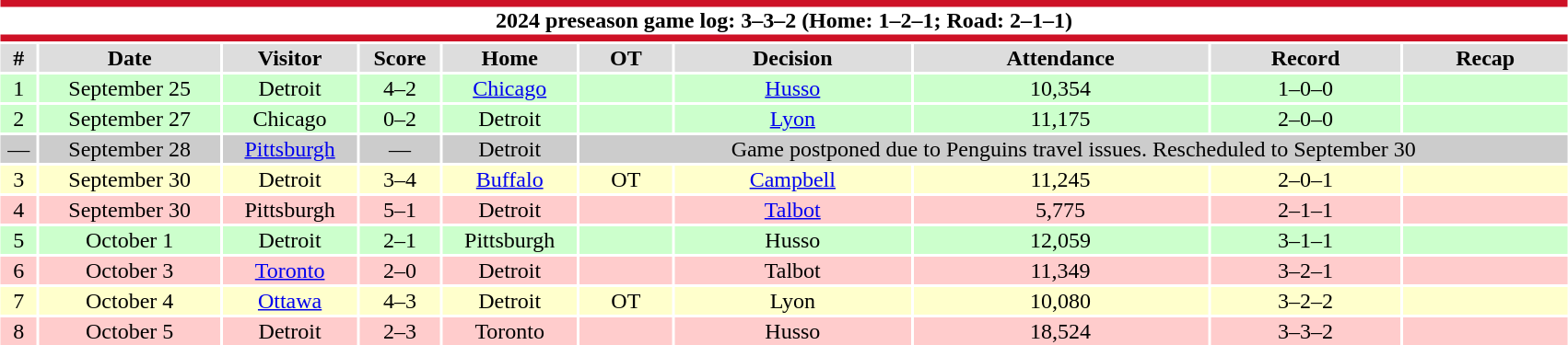<table class="toccolours collapsible collapsed" style="width:90%; clear:both; margin:1.5em auto; text-align:center;">
<tr>
<th colspan=10 style="background:#fff; border-top:#CE1126 5px solid; border-bottom:#CE1126 5px solid;">2024 preseason game log: 3–3–2 (Home: 1–2–1; Road: 2–1–1)</th>
</tr>
<tr style="background:#ddd;">
<th>#</th>
<th>Date</th>
<th>Visitor</th>
<th>Score</th>
<th>Home</th>
<th>OT</th>
<th>Decision</th>
<th>Attendance</th>
<th>Record</th>
<th>Recap</th>
</tr>
<tr style="background:#cfc;">
<td>1</td>
<td>September 25</td>
<td>Detroit</td>
<td>4–2</td>
<td><a href='#'>Chicago</a></td>
<td></td>
<td><a href='#'>Husso</a></td>
<td>10,354</td>
<td>1–0–0</td>
<td></td>
</tr>
<tr style="background:#cfc;">
<td>2</td>
<td>September 27</td>
<td>Chicago</td>
<td>0–2</td>
<td>Detroit</td>
<td></td>
<td><a href='#'>Lyon</a></td>
<td>11,175</td>
<td>2–0–0</td>
<td></td>
</tr>
<tr style="background:#ccc;">
<td>—</td>
<td>September 28</td>
<td><a href='#'>Pittsburgh</a></td>
<td>—</td>
<td>Detroit</td>
<td colspan="5">Game postponed due to Penguins travel issues. Rescheduled to September 30</td>
</tr>
<tr style="background:#ffc;">
<td>3</td>
<td>September 30</td>
<td>Detroit</td>
<td>3–4</td>
<td><a href='#'>Buffalo</a></td>
<td>OT</td>
<td><a href='#'>Campbell</a></td>
<td>11,245</td>
<td>2–0–1</td>
<td></td>
</tr>
<tr style="background:#fcc;">
<td>4</td>
<td>September 30</td>
<td>Pittsburgh</td>
<td>5–1</td>
<td>Detroit</td>
<td></td>
<td><a href='#'>Talbot</a></td>
<td>5,775</td>
<td>2–1–1</td>
<td></td>
</tr>
<tr style="background:#cfc;">
<td>5</td>
<td>October 1</td>
<td>Detroit</td>
<td>2–1</td>
<td>Pittsburgh</td>
<td></td>
<td>Husso</td>
<td>12,059</td>
<td>3–1–1</td>
<td></td>
</tr>
<tr style="background:#fcc;">
<td>6</td>
<td>October 3</td>
<td><a href='#'>Toronto</a></td>
<td>2–0</td>
<td>Detroit</td>
<td></td>
<td>Talbot</td>
<td>11,349</td>
<td>3–2–1</td>
<td></td>
</tr>
<tr style="background:#ffc;">
<td>7</td>
<td>October 4</td>
<td><a href='#'>Ottawa</a></td>
<td>4–3</td>
<td>Detroit</td>
<td>OT</td>
<td>Lyon</td>
<td>10,080</td>
<td>3–2–2</td>
<td></td>
</tr>
<tr style="background:#fcc;">
<td>8</td>
<td>October 5</td>
<td>Detroit</td>
<td>2–3</td>
<td>Toronto</td>
<td></td>
<td>Husso</td>
<td>18,524</td>
<td>3–3–2</td>
<td></td>
</tr>
</table>
